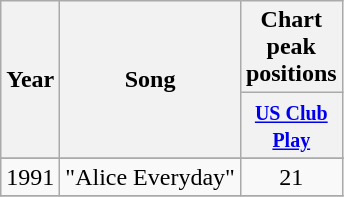<table class="wikitable">
<tr>
<th rowspan="2">Year</th>
<th rowspan="2">Song</th>
<th colspan="1">Chart peak positions</th>
</tr>
<tr>
<th width="55"><small><a href='#'>US Club Play</a></small></th>
</tr>
<tr>
</tr>
<tr>
<td align="center">1991</td>
<td>"Alice Everyday"</td>
<td align="center">21</td>
</tr>
<tr>
</tr>
</table>
